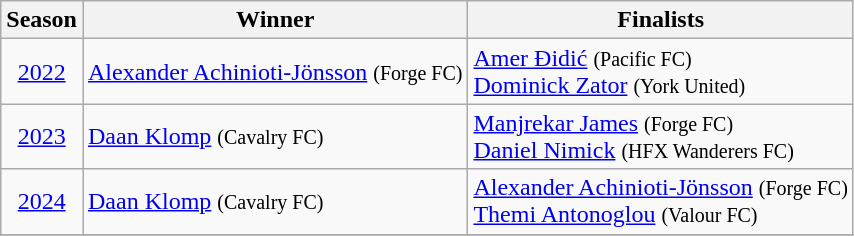<table class='wikitable'>
<tr>
<th>Season</th>
<th>Winner</th>
<th>Finalists</th>
</tr>
<tr>
<td align=center><a href='#'>2022</a></td>
<td> <a href='#'>Alexander Achinioti-Jönsson</a> <small>(Forge FC)</small></td>
<td> <a href='#'>Amer Đidić</a> <small>(Pacific FC)</small><br> <a href='#'>Dominick Zator</a> <small>(York United)</small></td>
</tr>
<tr>
<td align=center><a href='#'>2023</a></td>
<td> <a href='#'>Daan Klomp</a> <small>(Cavalry FC)</small></td>
<td> <a href='#'>Manjrekar James</a> <small>(Forge FC)</small><br> <a href='#'>Daniel Nimick</a> <small>(HFX Wanderers FC)</small></td>
</tr>
<tr>
<td align=center><a href='#'>2024</a></td>
<td> <a href='#'>Daan Klomp</a> <small>(Cavalry FC)</small></td>
<td> <a href='#'>Alexander Achinioti-Jönsson</a> <small>(Forge FC)</small><br> <a href='#'>Themi Antonoglou</a> <small>(Valour FC)</small></td>
</tr>
<tr>
</tr>
</table>
